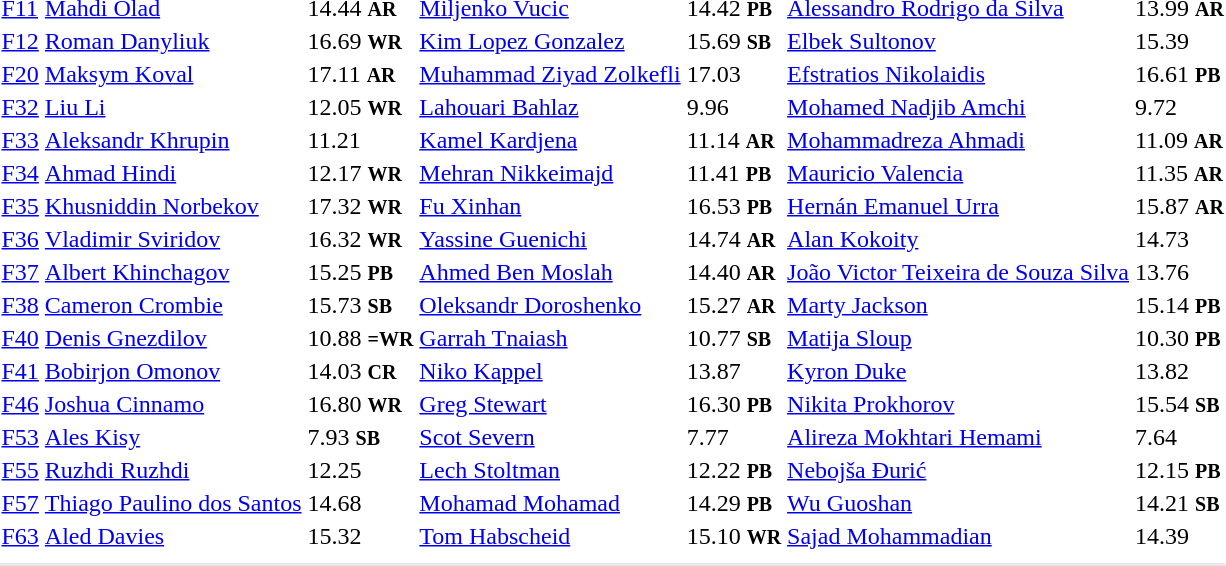<table>
<tr>
<td><a href='#'>F11</a><br></td>
<td><a href='#'>Mahdi Olad</a><br></td>
<td>14.44 <small><strong>AR</strong></small></td>
<td><a href='#'>Miljenko Vucic</a><br></td>
<td>14.42 <small><strong>PB</strong></small></td>
<td><a href='#'>Alessandro Rodrigo da Silva</a><br></td>
<td>13.99 <small><strong>AR</strong></small></td>
</tr>
<tr>
<td><a href='#'>F12</a><br></td>
<td><a href='#'>Roman Danyliuk</a><br></td>
<td>16.69 <small><strong>WR</strong></small></td>
<td><a href='#'>Kim Lopez Gonzalez</a><br></td>
<td>15.69 <small><strong>SB</strong></small></td>
<td><a href='#'>Elbek Sultonov</a><br></td>
<td>15.39</td>
</tr>
<tr>
<td><a href='#'>F20</a><br></td>
<td><a href='#'>Maksym Koval</a><br></td>
<td>17.11 <small><strong>AR</strong></small></td>
<td><a href='#'>Muhammad Ziyad Zolkefli</a><br></td>
<td>17.03</td>
<td><a href='#'>Efstratios Nikolaidis</a><br></td>
<td>16.61 <small><strong>PB</strong></small></td>
</tr>
<tr>
<td><a href='#'>F32</a><br></td>
<td><a href='#'>Liu Li</a><br></td>
<td>12.05 <small><strong>WR</strong></small></td>
<td><a href='#'>Lahouari Bahlaz</a><br></td>
<td>9.96</td>
<td><a href='#'>Mohamed Nadjib Amchi</a><br></td>
<td>9.72</td>
</tr>
<tr>
<td><a href='#'>F33</a><br></td>
<td><a href='#'>Aleksandr Khrupin</a><br></td>
<td>11.21</td>
<td><a href='#'>Kamel Kardjena</a><br></td>
<td>11.14 <small><strong>AR</strong></small></td>
<td><a href='#'>Mohammadreza Ahmadi</a><br></td>
<td>11.09 <small><strong>AR</strong></small></td>
</tr>
<tr>
<td><a href='#'>F34</a><br></td>
<td><a href='#'>Ahmad Hindi</a><br></td>
<td>12.17 <small><strong>WR</strong></small></td>
<td><a href='#'>Mehran Nikkeimajd</a><br></td>
<td>11.41 <small><strong>PB</strong></small></td>
<td><a href='#'>Mauricio Valencia</a><br></td>
<td>11.35 <small><strong>AR</strong></small></td>
</tr>
<tr>
<td><a href='#'>F35</a><br></td>
<td><a href='#'>Khusniddin Norbekov</a><br></td>
<td>17.32 <small><strong>WR</strong></small></td>
<td><a href='#'>Fu Xinhan</a><br></td>
<td>16.53 <small><strong>PB</strong></small></td>
<td><a href='#'>Hernán Emanuel Urra</a><br></td>
<td>15.87 <small><strong>AR</strong></small></td>
</tr>
<tr>
<td><a href='#'>F36</a><br></td>
<td><a href='#'>Vladimir Sviridov</a><br></td>
<td>16.32 <small><strong>WR</strong></small></td>
<td><a href='#'>Yassine Guenichi</a><br></td>
<td>14.74 <small><strong>AR</strong></small></td>
<td><a href='#'>Alan Kokoity</a><br></td>
<td>14.73</td>
</tr>
<tr>
<td><a href='#'>F37</a><br></td>
<td><a href='#'>Albert Khinchagov</a><br></td>
<td>15.25 <small><strong>PB</strong></small></td>
<td><a href='#'>Ahmed Ben Moslah</a><br></td>
<td>14.40 <small><strong>AR</strong></small></td>
<td><a href='#'>João Victor Teixeira de Souza Silva</a><br></td>
<td>13.76</td>
</tr>
<tr>
<td><a href='#'>F38</a><br></td>
<td><a href='#'>Cameron Crombie</a><br></td>
<td>15.73 <small><strong>SB</strong></small></td>
<td><a href='#'>Oleksandr Doroshenko</a><br></td>
<td>15.27 <small><strong>AR</strong></small></td>
<td><a href='#'>Marty Jackson</a><br></td>
<td>15.14 <small><strong>PB</strong></small></td>
</tr>
<tr>
<td><a href='#'>F40</a><br></td>
<td><a href='#'>Denis Gnezdilov</a><br></td>
<td>10.88 <small><strong>=WR</strong></small></td>
<td><a href='#'>Garrah Tnaiash</a><br></td>
<td>10.77 <small><strong>SB</strong></small></td>
<td><a href='#'>Matija Sloup</a><br></td>
<td>10.30 <small><strong>PB</strong></small></td>
</tr>
<tr>
<td><a href='#'>F41</a><br></td>
<td><a href='#'>Bobirjon Omonov</a><br></td>
<td>14.03 <small><strong>CR</strong></small></td>
<td><a href='#'>Niko Kappel</a><br></td>
<td>13.87</td>
<td><a href='#'>Kyron Duke</a><br></td>
<td>13.82</td>
</tr>
<tr>
<td><a href='#'>F46</a><br></td>
<td><a href='#'>Joshua Cinnamo</a><br></td>
<td>16.80 <small><strong>WR</strong></small></td>
<td><a href='#'>Greg Stewart</a><br></td>
<td>16.30 <small><strong>PB</strong></small></td>
<td><a href='#'>Nikita Prokhorov</a><br></td>
<td>15.54 <small><strong>SB</strong></small></td>
</tr>
<tr>
<td><a href='#'>F53</a><br></td>
<td><a href='#'>Ales Kisy</a><br></td>
<td>7.93 <small><strong>SB</strong></small></td>
<td><a href='#'>Scot Severn</a><br></td>
<td>7.77</td>
<td><a href='#'>Alireza Mokhtari Hemami</a><br></td>
<td>7.64</td>
</tr>
<tr>
<td><a href='#'>F55</a><br></td>
<td><a href='#'>Ruzhdi Ruzhdi</a><br></td>
<td>12.25</td>
<td><a href='#'>Lech Stoltman</a><br></td>
<td>12.22 <small><strong>PB</strong></small></td>
<td><a href='#'>Nebojša Đurić</a><br></td>
<td>12.15 <small><strong>PB</strong></small></td>
</tr>
<tr>
<td><a href='#'>F57</a><br></td>
<td><a href='#'>Thiago Paulino dos Santos</a><br></td>
<td>14.68</td>
<td><a href='#'>Mohamad Mohamad</a><br></td>
<td>14.29 <small><strong>PB</strong></small></td>
<td><a href='#'>Wu Guoshan</a><br></td>
<td>14.21 <small><strong>SB</strong></small></td>
</tr>
<tr>
<td><a href='#'>F63</a><br></td>
<td><a href='#'>Aled Davies</a><br></td>
<td>15.32</td>
<td><a href='#'>Tom Habscheid</a><br></td>
<td>15.10 <small><strong>WR</strong></small></td>
<td><a href='#'>Sajad Mohammadian</a><br></td>
<td>14.39</td>
</tr>
<tr>
<td colspan=7></td>
</tr>
<tr>
</tr>
<tr bgcolor= e8e8e8>
<td colspan=7></td>
</tr>
</table>
